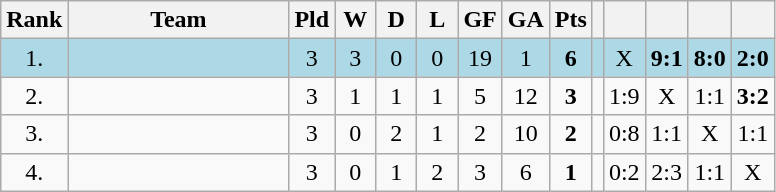<table class="wikitable">
<tr>
<th bgcolor="#efefef">Rank</th>
<th bgcolor="#efefef" width="140">Team</th>
<th bgcolor="#efefef" width="20">Pld</th>
<th bgcolor="#efefef" width="20">W</th>
<th bgcolor="#efefef" width="20">D</th>
<th bgcolor="#efefef" width="20">L</th>
<th bgcolor="#efefef" width="20">GF</th>
<th bgcolor="#efefef" width="20">GA</th>
<th bgcolor="#efefef" width="20">Pts</th>
<th bgcolor="#efefef"></th>
<th bgcolor="#efefef" width="20"></th>
<th bgcolor="#efefef" width="20"></th>
<th bgcolor="#efefef" width="20"></th>
<th bgcolor="#efefef" width="20"></th>
</tr>
<tr align=center bgcolor=lightblue>
<td>1.</td>
<td align=left></td>
<td>3</td>
<td>3</td>
<td>0</td>
<td>0</td>
<td>19</td>
<td>1</td>
<td><strong>6</strong></td>
<td></td>
<td>X</td>
<td><strong>9:1</strong></td>
<td><strong>8:0</strong></td>
<td><strong>2:0</strong></td>
</tr>
<tr align=center>
<td>2.</td>
<td align=left></td>
<td>3</td>
<td>1</td>
<td>1</td>
<td>1</td>
<td>5</td>
<td>12</td>
<td><strong>3</strong></td>
<td></td>
<td>1:9</td>
<td>X</td>
<td>1:1</td>
<td><strong>3:2</strong></td>
</tr>
<tr align=center>
<td>3.</td>
<td align=left></td>
<td>3</td>
<td>0</td>
<td>2</td>
<td>1</td>
<td>2</td>
<td>10</td>
<td><strong>2</strong></td>
<td></td>
<td>0:8</td>
<td>1:1</td>
<td>X</td>
<td>1:1</td>
</tr>
<tr align=center>
<td>4.</td>
<td align=left></td>
<td>3</td>
<td>0</td>
<td>1</td>
<td>2</td>
<td>3</td>
<td>6</td>
<td><strong>1</strong></td>
<td></td>
<td>0:2</td>
<td>2:3</td>
<td>1:1</td>
<td>X</td>
</tr>
</table>
